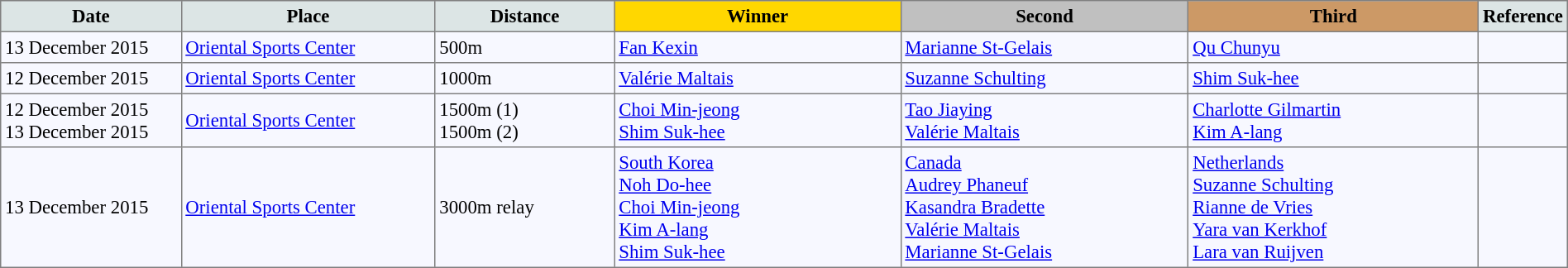<table cellpadding="3" cellspacing="0" border="1" style="background:#f7f8ff; font-size:95%; border:gray solid 1px; border-collapse:collapse;">
<tr style="background:#ccc; text-align:center;">
<td style="background:#dce5e5; width:150px;"><strong>Date</strong></td>
<td style="background:#dce5e5; width:220px;"><strong>Place</strong></td>
<td style="background:#dce5e5; width:150px;"><strong>Distance</strong></td>
<td style="background:gold; width:250px;"><strong>Winner</strong></td>
<td style="background:silver; width:250px;"><strong>Second</strong></td>
<td style="background:#c96; width:250px;"><strong>Third</strong></td>
<td style="background:#dce5e5; width:30px;"><strong>Reference</strong></td>
</tr>
<tr style="text-align:left;">
<td>13 December 2015</td>
<td><a href='#'>Oriental Sports Center</a></td>
<td>500m</td>
<td> <a href='#'>Fan Kexin</a></td>
<td> <a href='#'>Marianne St-Gelais</a></td>
<td> <a href='#'>Qu Chunyu</a></td>
<td></td>
</tr>
<tr style="text-align:left;">
<td>12 December 2015</td>
<td><a href='#'>Oriental Sports Center</a></td>
<td>1000m</td>
<td> <a href='#'>Valérie Maltais</a></td>
<td> <a href='#'>Suzanne Schulting</a></td>
<td> <a href='#'>Shim Suk-hee</a></td>
<td></td>
</tr>
<tr style="text-align:left;">
<td>12 December 2015<br>13 December 2015</td>
<td><a href='#'>Oriental Sports Center</a></td>
<td>1500m (1)<br>1500m (2)</td>
<td> <a href='#'>Choi Min-jeong</a><br> <a href='#'>Shim Suk-hee</a></td>
<td> <a href='#'>Tao Jiaying</a><br> <a href='#'>Valérie Maltais</a></td>
<td> <a href='#'>Charlotte Gilmartin</a><br> <a href='#'>Kim A-lang</a></td>
<td></td>
</tr>
<tr style="text-align:left;">
<td>13 December 2015</td>
<td><a href='#'>Oriental Sports Center</a></td>
<td>3000m relay</td>
<td> <a href='#'>South Korea</a><br><a href='#'>Noh Do-hee</a><br><a href='#'>Choi Min-jeong</a><br><a href='#'>Kim A-lang</a><br><a href='#'>Shim Suk-hee</a></td>
<td> <a href='#'>Canada</a><br><a href='#'>Audrey Phaneuf</a><br><a href='#'>Kasandra Bradette</a><br><a href='#'>Valérie Maltais</a><br><a href='#'>Marianne St-Gelais</a></td>
<td> <a href='#'>Netherlands</a><br><a href='#'>Suzanne Schulting</a><br><a href='#'>Rianne de Vries</a><br><a href='#'>Yara van Kerkhof</a><br><a href='#'>Lara van Ruijven</a></td>
<td></td>
</tr>
</table>
